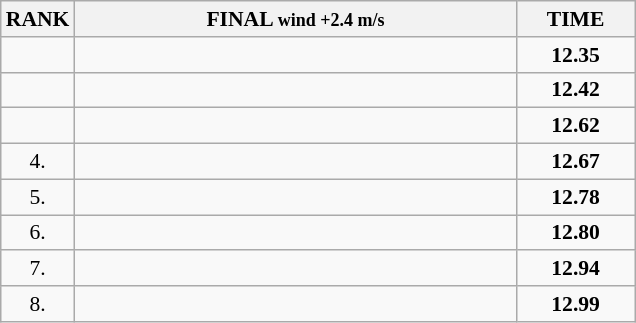<table class="wikitable" style="border-collapse: collapse; font-size: 90%;">
<tr>
<th>RANK</th>
<th style="width: 20em">FINAL <small>wind +2.4 m/s</small></th>
<th style="width: 5em">TIME</th>
</tr>
<tr>
<td align="center"></td>
<td></td>
<td align="center"><strong>12.35</strong></td>
</tr>
<tr>
<td align="center"></td>
<td></td>
<td align="center"><strong>12.42</strong></td>
</tr>
<tr>
<td align="center"></td>
<td></td>
<td align="center"><strong>12.62</strong></td>
</tr>
<tr>
<td align="center">4.</td>
<td></td>
<td align="center"><strong>12.67</strong></td>
</tr>
<tr>
<td align="center">5.</td>
<td></td>
<td align="center"><strong>12.78</strong></td>
</tr>
<tr>
<td align="center">6.</td>
<td></td>
<td align="center"><strong>12.80</strong></td>
</tr>
<tr>
<td align="center">7.</td>
<td></td>
<td align="center"><strong>12.94</strong></td>
</tr>
<tr>
<td align="center">8.</td>
<td></td>
<td align="center"><strong>12.99</strong></td>
</tr>
</table>
